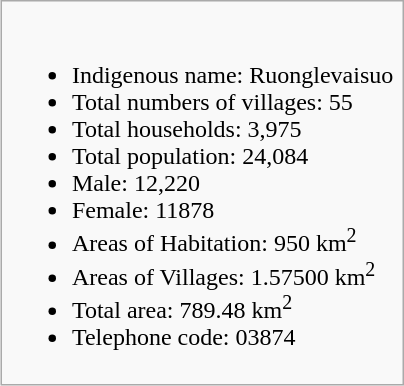<table class="infobox">
<tr>
<td><br><ul><li>Indigenous name: Ruonglevaisuo</li><li>Total numbers of villages: 55</li><li>Total households: 3,975</li><li>Total population: 24,084</li><li>Male: 12,220</li><li>Female: 11878</li><li>Areas of Habitation: 950 km<sup>2</sup></li><li>Areas of Villages: 1.57500 km<sup>2</sup></li><li>Total area: 789.48 km<sup>2</sup></li><li>Telephone code: 03874</li></ul></td>
</tr>
</table>
